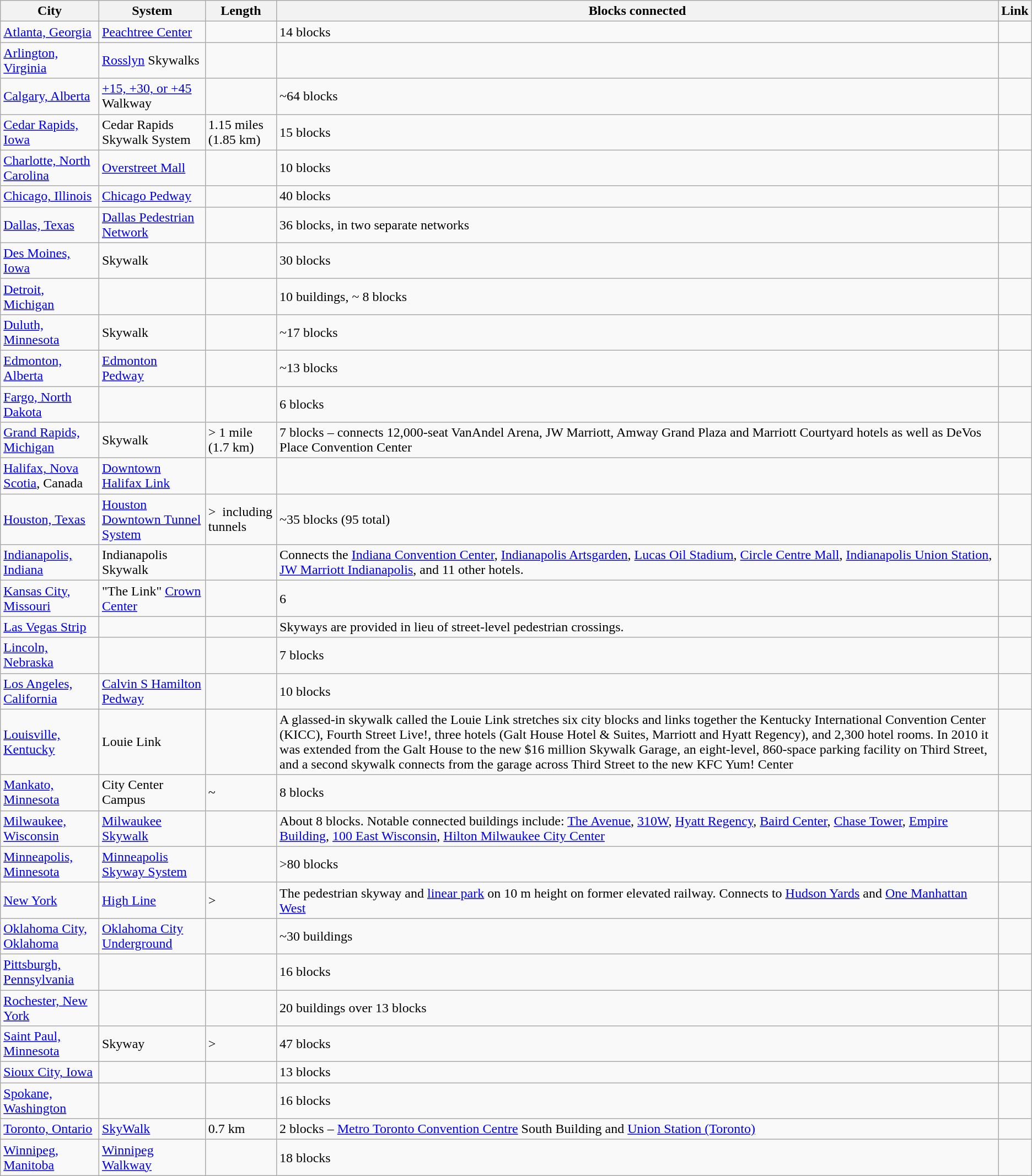<table class="wikitable">
<tr>
<th>City</th>
<th>System</th>
<th>Length</th>
<th>Blocks connected</th>
<th>Link</th>
</tr>
<tr>
<td><a href='#'>Atlanta, Georgia</a></td>
<td><a href='#'>Peachtree Center</a></td>
<td></td>
<td>14 blocks</td>
<td></td>
</tr>
<tr>
<td><a href='#'>Arlington, Virginia</a></td>
<td><a href='#'>Rosslyn</a> Skywalks</td>
<td></td>
<td></td>
<td></td>
</tr>
<tr>
<td><a href='#'>Calgary, Alberta</a></td>
<td><a href='#'>+15, +30, or +45</a> Walkway</td>
<td></td>
<td>~64 blocks</td>
<td></td>
</tr>
<tr>
<td><a href='#'>Cedar Rapids, Iowa</a></td>
<td>Cedar Rapids Skywalk System</td>
<td>1.15 miles (1.85 km)</td>
<td>15 blocks</td>
<td></td>
</tr>
<tr>
<td><a href='#'>Charlotte, North Carolina</a></td>
<td><a href='#'>Overstreet Mall</a></td>
<td></td>
<td>10 blocks</td>
<td></td>
</tr>
<tr>
<td><a href='#'>Chicago, Illinois</a></td>
<td><a href='#'>Chicago Pedway</a></td>
<td></td>
<td>40 blocks</td>
<td></td>
</tr>
<tr>
<td><a href='#'>Dallas, Texas</a></td>
<td><a href='#'>Dallas Pedestrian Network</a></td>
<td></td>
<td>36 blocks, in two separate networks</td>
<td></td>
</tr>
<tr>
<td><a href='#'>Des Moines, Iowa</a></td>
<td>Skywalk</td>
<td></td>
<td>30 blocks</td>
<td></td>
</tr>
<tr>
<td><a href='#'>Detroit, Michigan</a></td>
<td></td>
<td></td>
<td>10 buildings, ~ 8 blocks</td>
<td></td>
</tr>
<tr>
<td><a href='#'>Duluth, Minnesota</a></td>
<td>Skywalk</td>
<td></td>
<td>~17 blocks</td>
<td></td>
</tr>
<tr>
<td><a href='#'>Edmonton, Alberta</a></td>
<td><a href='#'>Edmonton Pedway</a></td>
<td></td>
<td>~13 blocks</td>
<td></td>
</tr>
<tr>
<td><a href='#'>Fargo, North Dakota</a></td>
<td></td>
<td></td>
<td>6 blocks</td>
<td></td>
</tr>
<tr>
<td><a href='#'>Grand Rapids, Michigan</a></td>
<td>Skywalk</td>
<td>> 1 mile (1.7 km)</td>
<td>7 blocks – connects 12,000-seat VanAndel Arena, JW Marriott, Amway Grand Plaza and Marriott Courtyard hotels as well as  DeVos Place Convention Center</td>
<td></td>
</tr>
<tr>
<td><a href='#'>Halifax, Nova Scotia</a>, Canada</td>
<td><a href='#'>Downtown Halifax Link</a></td>
<td></td>
<td></td>
<td></td>
</tr>
<tr>
<td><a href='#'>Houston, Texas</a></td>
<td><a href='#'>Houston Downtown Tunnel System</a></td>
<td>>  including tunnels</td>
<td>~35 blocks (95 total)</td>
<td></td>
</tr>
<tr>
<td><a href='#'>Indianapolis, Indiana</a></td>
<td>Indianapolis Skywalk</td>
<td></td>
<td>Connects the <a href='#'>Indiana Convention Center</a>, <a href='#'>Indianapolis Artsgarden</a>, <a href='#'>Lucas Oil Stadium</a>, <a href='#'>Circle Centre Mall</a>, <a href='#'>Indianapolis Union Station</a>, <a href='#'>JW Marriott Indianapolis</a>, and 11 other hotels.</td>
<td></td>
</tr>
<tr>
<td><a href='#'>Kansas City, Missouri</a></td>
<td>"The Link" <a href='#'>Crown Center</a></td>
<td></td>
<td>6</td>
<td></td>
</tr>
<tr>
<td><a href='#'>Las Vegas Strip</a></td>
<td></td>
<td></td>
<td>Skyways are provided in lieu of street-level pedestrian crossings.</td>
<td></td>
</tr>
<tr>
<td><a href='#'>Lincoln, Nebraska</a></td>
<td></td>
<td></td>
<td>7 blocks</td>
<td></td>
</tr>
<tr>
<td><a href='#'>Los Angeles, California</a></td>
<td><a href='#'>Calvin S Hamilton Pedway</a></td>
<td></td>
<td>10 blocks</td>
<td></td>
</tr>
<tr>
<td><a href='#'>Louisville, Kentucky</a></td>
<td>Louie Link</td>
<td></td>
<td>A glassed-in skywalk called the Louie Link stretches six city blocks and links together the Kentucky International Convention Center (KICC), Fourth Street Live!, three hotels (Galt House Hotel & Suites, Marriott and Hyatt Regency), and 2,300 hotel rooms. In 2010 it was extended from the Galt House to the new $16 million Skywalk Garage, an eight-level, 860-space parking facility on Third Street, and a second skywalk connects from the garage across Third Street to the new KFC Yum! Center</td>
<td></td>
</tr>
<tr>
<td><a href='#'>Mankato, Minnesota</a></td>
<td>City Center Campus</td>
<td>~ </td>
<td>8 blocks</td>
<td><br></td>
</tr>
<tr>
<td><a href='#'>Milwaukee, Wisconsin</a></td>
<td><a href='#'>Milwaukee Skywalk</a></td>
<td></td>
<td>About 8 blocks. Notable connected buildings include: <a href='#'>The Avenue</a>, <a href='#'>310W</a>, <a href='#'>Hyatt Regency</a>, <a href='#'>Baird Center</a>, <a href='#'>Chase Tower</a>, <a href='#'>Empire Building</a>, <a href='#'>100 East Wisconsin</a>, <a href='#'>Hilton Milwaukee City Center</a></td>
<td></td>
</tr>
<tr>
<td><a href='#'>Minneapolis, Minnesota</a></td>
<td><a href='#'>Minneapolis Skyway System</a></td>
<td></td>
<td>>80 blocks</td>
<td></td>
</tr>
<tr>
<td><a href='#'>New York</a></td>
<td><a href='#'>High Line</a></td>
<td>> </td>
<td>The pedestrian skyway and <a href='#'>linear park</a> on 10 m height on former elevated railway. Connects to <a href='#'>Hudson Yards</a> and <a href='#'>One Manhattan West</a></td>
<td></td>
</tr>
<tr>
<td><a href='#'>Oklahoma City, Oklahoma</a></td>
<td><a href='#'>Oklahoma City Underground</a></td>
<td></td>
<td>~30 buildings</td>
<td></td>
</tr>
<tr>
<td><a href='#'>Pittsburgh, Pennsylvania</a></td>
<td></td>
<td></td>
<td>16 blocks</td>
<td></td>
</tr>
<tr>
<td><a href='#'>Rochester, New York</a></td>
<td></td>
<td></td>
<td>20 buildings over 13 blocks</td>
<td></td>
</tr>
<tr>
<td><a href='#'>Saint Paul, Minnesota</a></td>
<td>Skyway</td>
<td>> </td>
<td>47 blocks</td>
<td></td>
</tr>
<tr>
<td><a href='#'>Sioux City, Iowa</a></td>
<td></td>
<td></td>
<td>13 blocks</td>
<td></td>
</tr>
<tr>
<td><a href='#'>Spokane, Washington</a></td>
<td></td>
<td></td>
<td>16 blocks</td>
<td></td>
</tr>
<tr>
<td><a href='#'>Toronto, Ontario</a></td>
<td><a href='#'>SkyWalk</a></td>
<td>0.7 km</td>
<td>2 blocks – <a href='#'>Metro Toronto Convention Centre</a> South Building and <a href='#'>Union Station (Toronto)</a></td>
<td></td>
</tr>
<tr>
<td><a href='#'>Winnipeg, Manitoba</a></td>
<td><a href='#'>Winnipeg Walkway</a></td>
<td></td>
<td>18 blocks</td>
<td></td>
</tr>
</table>
